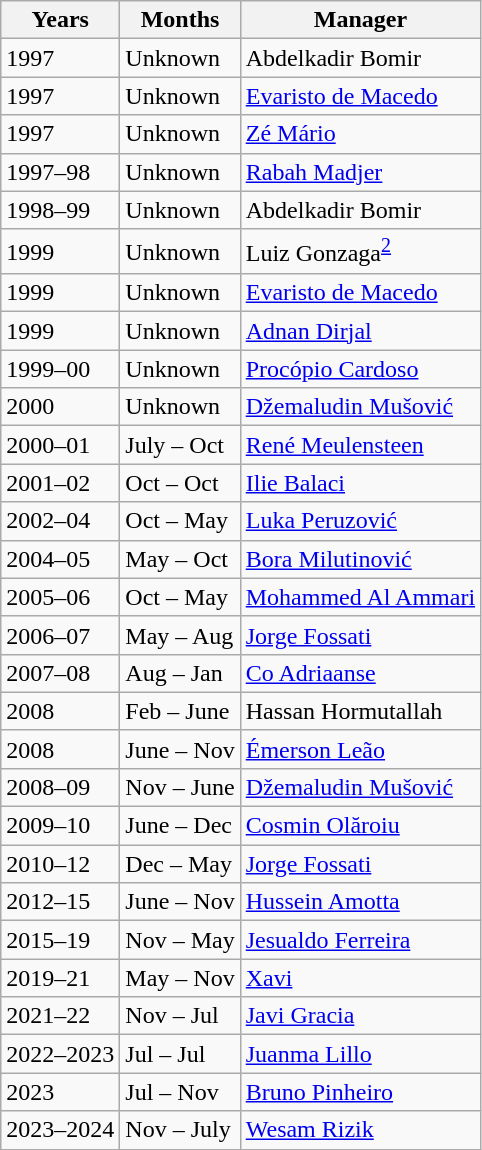<table class="wikitable" style="float:left; margin-left:1em;">
<tr>
<th>Years</th>
<th>Months</th>
<th>Manager</th>
</tr>
<tr>
<td>1997</td>
<td>Unknown</td>
<td> Abdelkadir Bomir</td>
</tr>
<tr>
<td>1997</td>
<td>Unknown</td>
<td> <a href='#'>Evaristo de Macedo</a></td>
</tr>
<tr>
<td>1997</td>
<td>Unknown</td>
<td> <a href='#'>Zé Mário</a></td>
</tr>
<tr>
<td>1997–98</td>
<td>Unknown</td>
<td> <a href='#'>Rabah Madjer</a></td>
</tr>
<tr>
<td>1998–99</td>
<td>Unknown</td>
<td> Abdelkadir Bomir</td>
</tr>
<tr>
<td>1999</td>
<td>Unknown</td>
<td> Luiz Gonzaga<sup><a href='#'>2</a></sup></td>
</tr>
<tr>
<td>1999</td>
<td>Unknown</td>
<td> <a href='#'>Evaristo de Macedo</a></td>
</tr>
<tr>
<td>1999</td>
<td>Unknown</td>
<td> <a href='#'>Adnan Dirjal</a></td>
</tr>
<tr>
<td>1999–00</td>
<td>Unknown</td>
<td> <a href='#'>Procópio Cardoso</a></td>
</tr>
<tr>
<td>2000</td>
<td>Unknown</td>
<td> <a href='#'>Džemaludin Mušović</a></td>
</tr>
<tr>
<td>2000–01</td>
<td>July – Oct</td>
<td> <a href='#'>René Meulensteen</a></td>
</tr>
<tr>
<td>2001–02</td>
<td>Oct – Oct</td>
<td> <a href='#'>Ilie Balaci</a></td>
</tr>
<tr>
<td>2002–04</td>
<td>Oct – May</td>
<td> <a href='#'>Luka Peruzović</a></td>
</tr>
<tr>
<td>2004–05</td>
<td>May – Oct</td>
<td> <a href='#'>Bora Milutinović</a></td>
</tr>
<tr>
<td>2005–06</td>
<td>Oct – May</td>
<td> <a href='#'>Mohammed Al Ammari</a></td>
</tr>
<tr>
<td>2006–07</td>
<td>May – Aug</td>
<td> <a href='#'>Jorge Fossati</a></td>
</tr>
<tr>
<td>2007–08</td>
<td>Aug – Jan</td>
<td> <a href='#'>Co Adriaanse</a></td>
</tr>
<tr>
<td>2008</td>
<td>Feb – June</td>
<td> Hassan Hormutallah</td>
</tr>
<tr>
<td>2008</td>
<td>June – Nov</td>
<td> <a href='#'>Émerson Leão</a></td>
</tr>
<tr>
<td>2008–09</td>
<td>Nov – June</td>
<td> <a href='#'>Džemaludin Mušović</a></td>
</tr>
<tr>
<td>2009–10</td>
<td>June – Dec</td>
<td> <a href='#'>Cosmin Olăroiu</a></td>
</tr>
<tr>
<td>2010–12</td>
<td>Dec – May</td>
<td> <a href='#'>Jorge Fossati</a></td>
</tr>
<tr>
<td>2012–15</td>
<td>June – Nov</td>
<td> <a href='#'>Hussein Amotta</a></td>
</tr>
<tr>
<td>2015–19</td>
<td>Nov – May</td>
<td> <a href='#'>Jesualdo Ferreira</a></td>
</tr>
<tr>
<td>2019–21</td>
<td>May – Nov</td>
<td> <a href='#'>Xavi</a></td>
</tr>
<tr>
<td>2021–22</td>
<td>Nov – Jul</td>
<td> <a href='#'>Javi Gracia</a></td>
</tr>
<tr>
<td>2022–2023</td>
<td>Jul – Jul</td>
<td> <a href='#'>Juanma Lillo</a></td>
</tr>
<tr>
<td>2023</td>
<td>Jul – Nov</td>
<td> <a href='#'>Bruno Pinheiro</a></td>
</tr>
<tr>
<td>2023–2024</td>
<td>Nov – July</td>
<td> <a href='#'>Wesam Rizik</a></td>
</tr>
</table>
